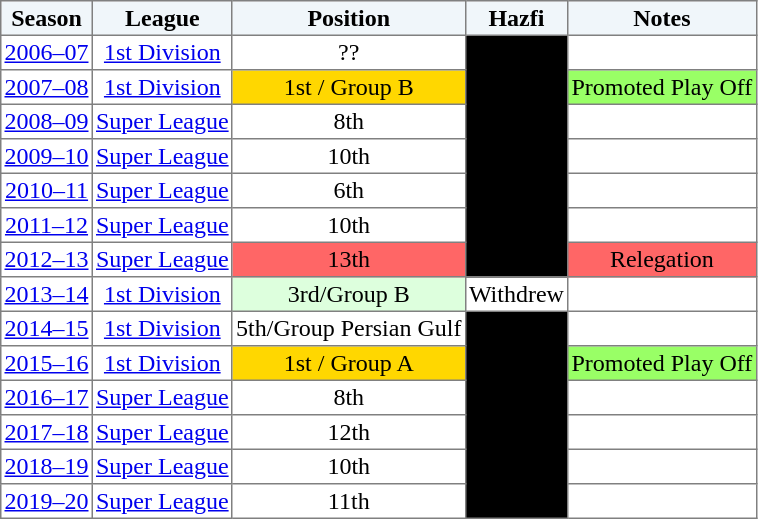<table border="1" cellpadding="2" style="border-collapse:collapse; text-align:center; font-size:normal;">
<tr style="background:#f0f6fa;">
<th>Season</th>
<th>League</th>
<th>Position</th>
<th>Hazfi</th>
<th>Notes</th>
</tr>
<tr>
<td><a href='#'>2006–07</a></td>
<td><a href='#'>1st Division</a></td>
<td>??</td>
<td rowspan=7 bgcolor= black></td>
<td></td>
</tr>
<tr>
<td><a href='#'>2007–08</a></td>
<td><a href='#'>1st Division</a></td>
<td bgcolor=gold>1st / Group B</td>
<td bgcolor=99FF66>Promoted Play Off </td>
</tr>
<tr>
<td><a href='#'>2008–09</a></td>
<td><a href='#'>Super League</a></td>
<td>8th</td>
<td></td>
</tr>
<tr>
<td><a href='#'>2009–10</a></td>
<td><a href='#'>Super League</a></td>
<td>10th</td>
<td></td>
</tr>
<tr>
<td><a href='#'>2010–11</a></td>
<td><a href='#'>Super League</a></td>
<td>6th</td>
<td></td>
</tr>
<tr>
<td><a href='#'>2011–12</a></td>
<td><a href='#'>Super League</a></td>
<td>10th</td>
<td></td>
</tr>
<tr>
<td><a href='#'>2012–13</a></td>
<td><a href='#'>Super League</a></td>
<td bgcolor=FF6666>13th</td>
<td bgcolor=FF6666>Relegation</td>
</tr>
<tr>
<td><a href='#'>2013–14</a></td>
<td><a href='#'>1st Division</a></td>
<td bgcolor=DDFFDD>3rd/Group B</td>
<td>Withdrew</td>
<td></td>
</tr>
<tr>
<td><a href='#'>2014–15</a></td>
<td><a href='#'>1st Division</a></td>
<td>5th/Group Persian Gulf</td>
<td rowspan=6 bgcolor= black></td>
<td></td>
</tr>
<tr>
<td><a href='#'>2015–16</a></td>
<td><a href='#'>1st Division</a></td>
<td bgcolor=gold>1st / Group A</td>
<td bgcolor=99FF66>Promoted Play Off </td>
</tr>
<tr>
<td><a href='#'>2016–17</a></td>
<td><a href='#'>Super League</a></td>
<td>8th</td>
<td></td>
</tr>
<tr>
<td><a href='#'>2017–18</a></td>
<td><a href='#'>Super League</a></td>
<td>12th</td>
<td></td>
</tr>
<tr>
<td><a href='#'>2018–19</a></td>
<td><a href='#'>Super League</a></td>
<td>10th</td>
<td></td>
</tr>
<tr>
<td><a href='#'>2019–20</a></td>
<td><a href='#'>Super League</a></td>
<td>11th</td>
<td></td>
</tr>
</table>
